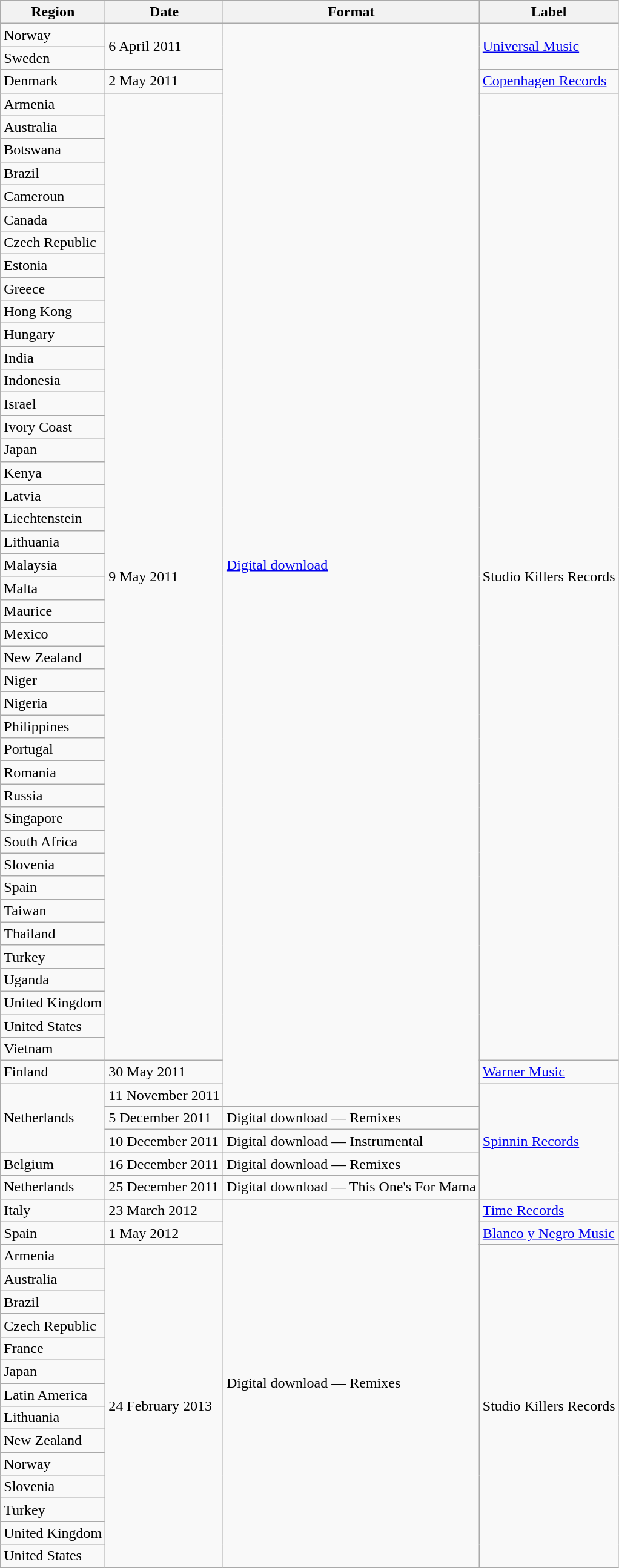<table class="wikitable sortable">
<tr>
<th scope="col">Region</th>
<th scope="col">Date</th>
<th scope="col">Format</th>
<th scope="col">Label</th>
</tr>
<tr>
<td>Norway</td>
<td rowspan=2>6 April 2011</td>
<td rowspan="47"><a href='#'>Digital download</a></td>
<td rowspan=2><a href='#'>Universal Music</a></td>
</tr>
<tr>
<td>Sweden</td>
</tr>
<tr>
<td>Denmark</td>
<td>2 May 2011</td>
<td><a href='#'>Copenhagen Records</a></td>
</tr>
<tr>
<td>Armenia</td>
<td rowspan="42">9 May 2011</td>
<td rowspan="42">Studio Killers Records</td>
</tr>
<tr>
<td>Australia</td>
</tr>
<tr>
<td>Botswana</td>
</tr>
<tr>
<td>Brazil</td>
</tr>
<tr>
<td>Cameroun</td>
</tr>
<tr>
<td>Canada</td>
</tr>
<tr>
<td>Czech Republic</td>
</tr>
<tr>
<td>Estonia</td>
</tr>
<tr>
<td>Greece</td>
</tr>
<tr>
<td>Hong Kong</td>
</tr>
<tr>
<td>Hungary</td>
</tr>
<tr>
<td>India</td>
</tr>
<tr>
<td>Indonesia</td>
</tr>
<tr>
<td>Israel</td>
</tr>
<tr>
<td>Ivory Coast</td>
</tr>
<tr>
<td>Japan</td>
</tr>
<tr>
<td>Kenya</td>
</tr>
<tr>
<td>Latvia</td>
</tr>
<tr>
<td>Liechtenstein</td>
</tr>
<tr>
<td>Lithuania</td>
</tr>
<tr>
<td>Malaysia</td>
</tr>
<tr>
<td>Malta</td>
</tr>
<tr>
<td>Maurice</td>
</tr>
<tr>
<td>Mexico</td>
</tr>
<tr>
<td>New Zealand</td>
</tr>
<tr>
<td>Niger</td>
</tr>
<tr>
<td>Nigeria</td>
</tr>
<tr>
<td>Philippines</td>
</tr>
<tr>
<td>Portugal</td>
</tr>
<tr>
<td>Romania</td>
</tr>
<tr>
<td>Russia</td>
</tr>
<tr>
<td>Singapore</td>
</tr>
<tr>
<td>South Africa</td>
</tr>
<tr>
<td>Slovenia</td>
</tr>
<tr>
<td>Spain</td>
</tr>
<tr>
<td>Taiwan</td>
</tr>
<tr>
<td>Thailand</td>
</tr>
<tr>
<td>Turkey</td>
</tr>
<tr>
<td>Uganda</td>
</tr>
<tr>
<td>United Kingdom</td>
</tr>
<tr>
<td>United States</td>
</tr>
<tr>
<td>Vietnam</td>
</tr>
<tr>
<td>Finland</td>
<td>30 May 2011</td>
<td><a href='#'>Warner Music</a></td>
</tr>
<tr>
<td rowspan=3>Netherlands</td>
<td>11 November 2011</td>
<td rowspan=5><a href='#'>Spinnin Records</a></td>
</tr>
<tr>
<td>5 December 2011</td>
<td>Digital download — Remixes</td>
</tr>
<tr>
<td>10 December 2011</td>
<td>Digital download — Instrumental</td>
</tr>
<tr>
<td>Belgium</td>
<td>16 December 2011</td>
<td>Digital download — Remixes</td>
</tr>
<tr>
<td>Netherlands</td>
<td>25 December 2011</td>
<td>Digital download — This One's For Mama</td>
</tr>
<tr>
<td>Italy</td>
<td>23 March 2012</td>
<td rowspan=16>Digital download — Remixes</td>
<td><a href='#'>Time Records</a></td>
</tr>
<tr>
<td>Spain</td>
<td>1 May 2012</td>
<td><a href='#'>Blanco y Negro Music</a></td>
</tr>
<tr>
<td>Armenia</td>
<td rowspan=14>24 February 2013</td>
<td rowspan=14>Studio Killers Records</td>
</tr>
<tr>
<td>Australia</td>
</tr>
<tr>
<td>Brazil</td>
</tr>
<tr>
<td>Czech Republic</td>
</tr>
<tr>
<td>France</td>
</tr>
<tr>
<td>Japan</td>
</tr>
<tr>
<td>Latin America</td>
</tr>
<tr>
<td>Lithuania</td>
</tr>
<tr>
<td>New Zealand</td>
</tr>
<tr>
<td>Norway</td>
</tr>
<tr>
<td>Slovenia</td>
</tr>
<tr>
<td>Turkey</td>
</tr>
<tr>
<td>United Kingdom</td>
</tr>
<tr>
<td>United States</td>
</tr>
</table>
